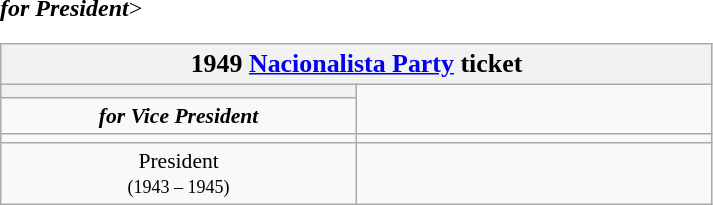<table class=wikitable style="font-size:90%; text-align:center">
<tr>
<th colspan=2><big>1949 <a href='#'>Nacionalista Party</a> ticket</big></th>
</tr>
<tr>
<th style="width:3em; font-size:135%; background:></th>
<th style="width:3em; font-size:135%; background:></th>
</tr>
<tr style="color:#000; font-size:100%; background:#>
<td style="width:200px;"><strong><em>for President</em></strong></td>
<td style="width:200px;"><strong><em>for Vice President</em></strong></td>
</tr>
<tr <--Do not add a generic image here, that would be forbidden under WP:IPH-->>
<td></td>
<td></td>
</tr>
<tr>
<td style=width:16em>President<br><small>(1943 – 1945)</small></td>
<td style=width:16em><br></td>
</tr>
</table>
